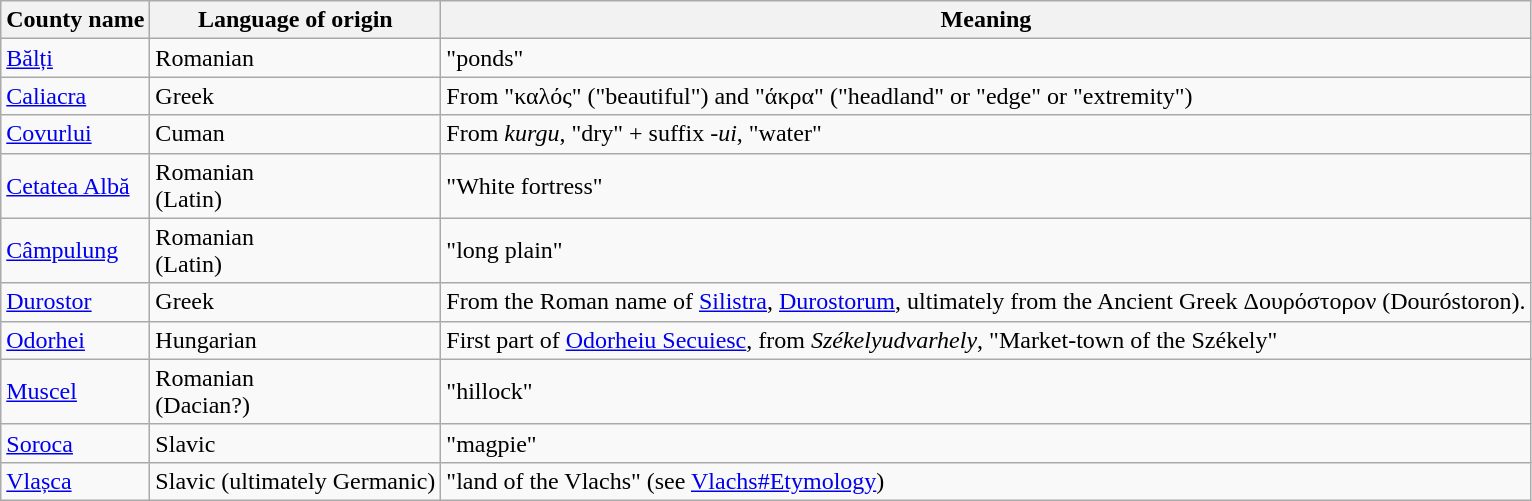<table class="wikitable">
<tr align="left">
<th>County name</th>
<th>Language of origin</th>
<th>Meaning</th>
</tr>
<tr>
<td><a href='#'>Bălți</a></td>
<td>Romanian</td>
<td>"ponds"</td>
</tr>
<tr>
<td><a href='#'>Caliacra</a></td>
<td>Greek</td>
<td>From "καλός" ("beautiful") and "άκρα" ("headland" or "edge" or "extremity")</td>
</tr>
<tr>
<td><a href='#'>Covurlui</a></td>
<td>Cuman</td>
<td>From <em>kurgu</em>, "dry" + suffix <em>-ui</em>, "water"</td>
</tr>
<tr>
<td><a href='#'>Cetatea Albă</a></td>
<td>Romanian <br>(Latin)</td>
<td>"White fortress"</td>
</tr>
<tr>
<td><a href='#'>Câmpulung</a></td>
<td>Romanian <br>(Latin)</td>
<td>"long plain"</td>
</tr>
<tr>
<td><a href='#'>Durostor</a></td>
<td>Greek</td>
<td>From the Roman name of <a href='#'>Silistra</a>, <a href='#'>Durostorum</a>, ultimately from the Ancient Greek Δουρόστορον (Douróstoron).</td>
</tr>
<tr>
<td><a href='#'>Odorhei</a></td>
<td>Hungarian</td>
<td>First part of <a href='#'>Odorheiu Secuiesc</a>, from <em>Székelyudvarhely</em>, "Market-town of the Székely"</td>
</tr>
<tr>
<td><a href='#'>Muscel</a></td>
<td>Romanian <br>(Dacian?)</td>
<td>"hillock"</td>
</tr>
<tr>
<td><a href='#'>Soroca</a></td>
<td>Slavic</td>
<td>"magpie"</td>
</tr>
<tr>
<td><a href='#'>Vlașca</a></td>
<td>Slavic (ultimately Germanic)</td>
<td>"land of the Vlachs" (see <a href='#'>Vlachs#Etymology</a>)</td>
</tr>
</table>
